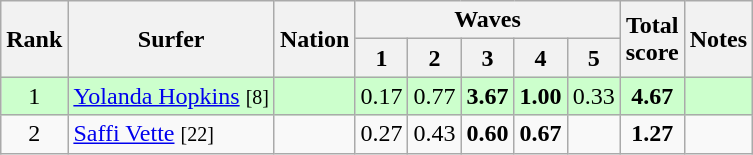<table class="wikitable sortable" style="text-align:center">
<tr>
<th rowspan=2>Rank</th>
<th rowspan=2>Surfer</th>
<th rowspan=2>Nation</th>
<th colspan=5>Waves</th>
<th rowspan=2>Total<br>score</th>
<th rowspan=2>Notes</th>
</tr>
<tr>
<th>1</th>
<th>2</th>
<th>3</th>
<th>4</th>
<th>5</th>
</tr>
<tr bgcolor=ccffcc>
<td>1</td>
<td align=left><a href='#'>Yolanda Hopkins</a> <small>[8]</small></td>
<td align=left></td>
<td>0.17</td>
<td>0.77</td>
<td><strong>3.67</strong></td>
<td><strong>1.00</strong></td>
<td>0.33</td>
<td><strong>4.67</strong></td>
<td></td>
</tr>
<tr>
<td>2</td>
<td align=left><a href='#'>Saffi Vette</a> <small>[22]</small></td>
<td align=left></td>
<td>0.27</td>
<td>0.43</td>
<td><strong>0.60</strong></td>
<td><strong>0.67</strong></td>
<td></td>
<td><strong>1.27</strong></td>
<td></td>
</tr>
</table>
